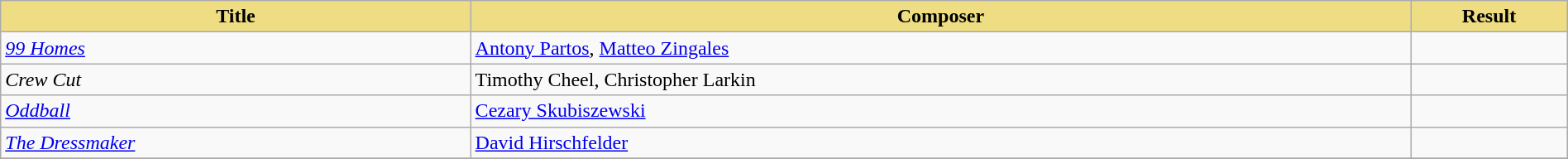<table class="wikitable" width=100%>
<tr>
<th style="width:30%;background:#EEDD82;">Title</th>
<th style="width:60%;background:#EEDD82;">Composer</th>
<th style="width:10%;background:#EEDD82;">Result<br></th>
</tr>
<tr>
<td><em><a href='#'>99 Homes</a></em></td>
<td><a href='#'>Antony Partos</a>, <a href='#'>Matteo Zingales</a></td>
<td></td>
</tr>
<tr>
<td><em>Crew Cut</em></td>
<td>Timothy Cheel, Christopher Larkin</td>
<td></td>
</tr>
<tr>
<td><em><a href='#'>Oddball</a></em></td>
<td><a href='#'>Cezary Skubiszewski</a></td>
<td></td>
</tr>
<tr>
<td><em><a href='#'>The Dressmaker</a></em></td>
<td><a href='#'>David Hirschfelder</a></td>
<td></td>
</tr>
<tr>
</tr>
</table>
